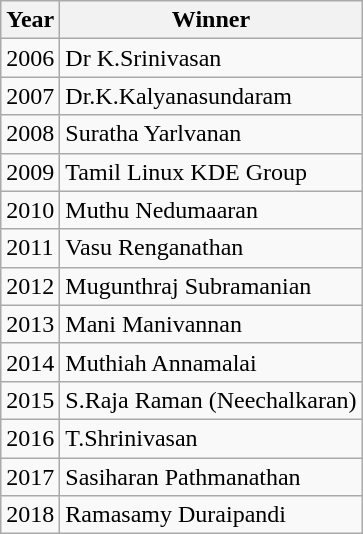<table class="wikitable">
<tr>
<th>Year</th>
<th>Winner</th>
</tr>
<tr>
<td>2006</td>
<td>Dr K.Srinivasan</td>
</tr>
<tr>
<td>2007</td>
<td>Dr.K.Kalyanasundaram</td>
</tr>
<tr>
<td>2008</td>
<td>Suratha Yarlvanan</td>
</tr>
<tr>
<td>2009</td>
<td>Tamil Linux KDE Group</td>
</tr>
<tr>
<td>2010</td>
<td>Muthu Nedumaaran</td>
</tr>
<tr>
<td>2011</td>
<td>Vasu Renganathan</td>
</tr>
<tr>
<td>2012</td>
<td>Mugunthraj Subramanian</td>
</tr>
<tr>
<td>2013</td>
<td>Mani Manivannan</td>
</tr>
<tr>
<td>2014</td>
<td>Muthiah Annamalai</td>
</tr>
<tr>
<td>2015</td>
<td>S.Raja Raman (Neechalkaran)</td>
</tr>
<tr>
<td>2016</td>
<td>T.Shrinivasan</td>
</tr>
<tr>
<td>2017</td>
<td>Sasiharan Pathmanathan</td>
</tr>
<tr>
<td>2018</td>
<td>Ramasamy Duraipandi</td>
</tr>
</table>
